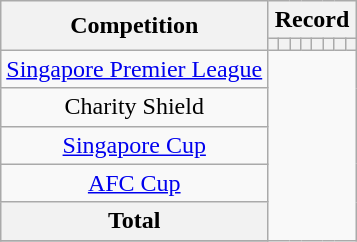<table class="wikitable" style="text-align: center">
<tr>
<th rowspan=2>Competition</th>
<th colspan=8>Record</th>
</tr>
<tr>
<th></th>
<th></th>
<th></th>
<th></th>
<th></th>
<th></th>
<th></th>
<th></th>
</tr>
<tr>
<td><a href='#'>Singapore Premier League</a><br></td>
</tr>
<tr>
<td>Charity Shield<br></td>
</tr>
<tr>
<td><a href='#'>Singapore Cup</a><br></td>
</tr>
<tr>
<td><a href='#'>AFC Cup</a><br></td>
</tr>
<tr>
<th>Total<br></th>
</tr>
<tr>
</tr>
</table>
